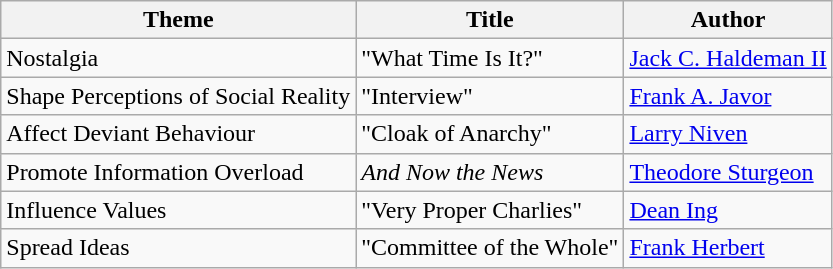<table class="wikitable">
<tr>
<th>Theme</th>
<th>Title</th>
<th>Author</th>
</tr>
<tr>
<td>Nostalgia</td>
<td>"What Time Is It?"</td>
<td><a href='#'>Jack C. Haldeman II</a></td>
</tr>
<tr>
<td>Shape Perceptions of Social Reality</td>
<td>"Interview"</td>
<td><a href='#'>Frank A. Javor</a></td>
</tr>
<tr>
<td>Affect Deviant Behaviour</td>
<td>"Cloak of Anarchy"</td>
<td><a href='#'>Larry Niven</a></td>
</tr>
<tr>
<td>Promote Information Overload</td>
<td><em>And Now the News</em></td>
<td><a href='#'>Theodore Sturgeon</a></td>
</tr>
<tr>
<td>Influence Values</td>
<td>"Very Proper Charlies"</td>
<td><a href='#'>Dean Ing</a></td>
</tr>
<tr>
<td>Spread Ideas</td>
<td>"Committee of the Whole"</td>
<td><a href='#'>Frank Herbert</a></td>
</tr>
</table>
